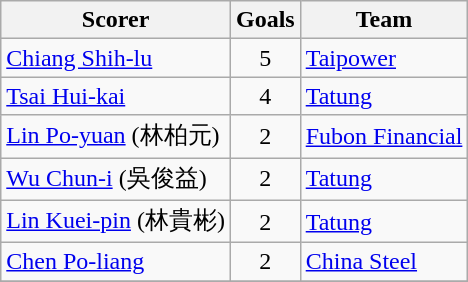<table class="wikitable">
<tr>
<th>Scorer</th>
<th>Goals</th>
<th>Team</th>
</tr>
<tr>
<td><a href='#'>Chiang Shih-lu</a></td>
<td style="text-align:center;">5</td>
<td><a href='#'>Taipower</a></td>
</tr>
<tr>
<td><a href='#'>Tsai Hui-kai</a></td>
<td style="text-align:center;">4</td>
<td><a href='#'>Tatung</a></td>
</tr>
<tr>
<td><a href='#'>Lin Po-yuan</a> (林柏元)</td>
<td style="text-align:center;">2</td>
<td><a href='#'>Fubon Financial</a></td>
</tr>
<tr>
<td><a href='#'>Wu Chun-i</a> (吳俊益)</td>
<td style="text-align:center;">2</td>
<td><a href='#'>Tatung</a></td>
</tr>
<tr>
<td><a href='#'>Lin Kuei-pin</a> (林貴彬)</td>
<td style="text-align:center;">2</td>
<td><a href='#'>Tatung</a></td>
</tr>
<tr>
<td><a href='#'>Chen Po-liang</a></td>
<td style="text-align:center;">2</td>
<td><a href='#'>China Steel</a></td>
</tr>
<tr>
</tr>
</table>
